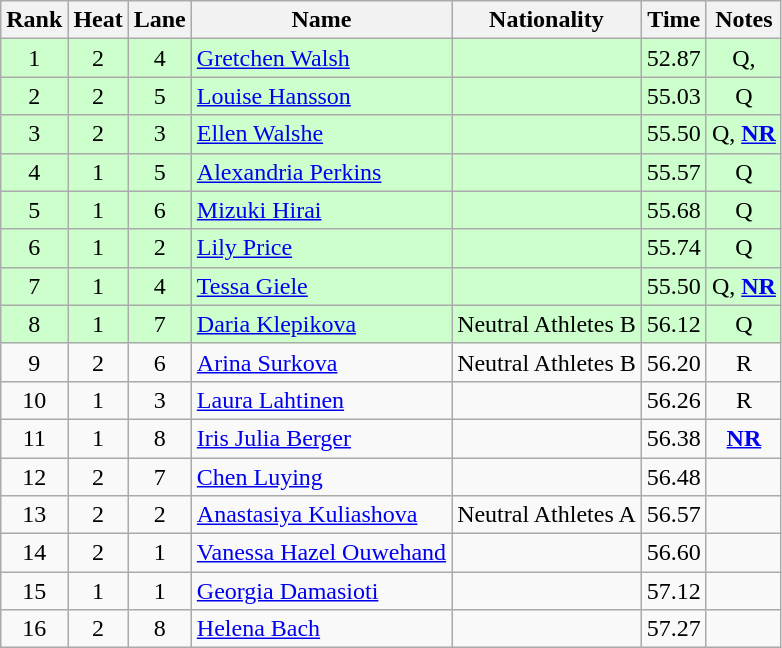<table class="wikitable sortable" style="text-align:center">
<tr>
<th>Rank</th>
<th>Heat</th>
<th>Lane</th>
<th>Name</th>
<th>Nationality</th>
<th>Time</th>
<th>Notes</th>
</tr>
<tr bgcolor=ccffcc>
<td>1</td>
<td>2</td>
<td>4</td>
<td align="left"><a href='#'>Gretchen Walsh</a></td>
<td align="left"></td>
<td>52.87</td>
<td>Q, </td>
</tr>
<tr bgcolor="ccffcc">
<td>2</td>
<td>2</td>
<td>5</td>
<td align="left"><a href='#'>Louise Hansson</a></td>
<td align="left"></td>
<td>55.03</td>
<td>Q</td>
</tr>
<tr bgcolor="ccffcc">
<td>3</td>
<td>2</td>
<td>3</td>
<td align="left"><a href='#'>Ellen Walshe</a></td>
<td align="left"></td>
<td>55.50</td>
<td>Q, <strong><a href='#'>NR</a></strong></td>
</tr>
<tr bgcolor=ccffcc>
<td>4</td>
<td>1</td>
<td>5</td>
<td align="left"><a href='#'>Alexandria Perkins</a></td>
<td align="left"></td>
<td>55.57</td>
<td>Q</td>
</tr>
<tr bgcolor="ccffcc">
<td>5</td>
<td>1</td>
<td>6</td>
<td align="left"><a href='#'>Mizuki Hirai</a></td>
<td align="left"></td>
<td>55.68</td>
<td>Q</td>
</tr>
<tr bgcolor="ccffcc">
<td>6</td>
<td>1</td>
<td>2</td>
<td align="left"><a href='#'>Lily Price</a></td>
<td align="left"></td>
<td>55.74</td>
<td>Q</td>
</tr>
<tr bgcolor="ccffcc">
<td>7</td>
<td>1</td>
<td>4</td>
<td align="left"><a href='#'>Tessa Giele</a></td>
<td align="left"></td>
<td>55.50</td>
<td>Q, <strong><a href='#'>NR</a></strong></td>
</tr>
<tr bgcolor="ccffcc">
<td>8</td>
<td>1</td>
<td>7</td>
<td align="left"><a href='#'>Daria Klepikova</a></td>
<td align="left"> Neutral Athletes B</td>
<td>56.12</td>
<td>Q</td>
</tr>
<tr>
<td>9</td>
<td>2</td>
<td>6</td>
<td align="left"><a href='#'>Arina Surkova</a></td>
<td align="left"> Neutral Athletes B</td>
<td>56.20</td>
<td>R</td>
</tr>
<tr>
<td>10</td>
<td>1</td>
<td>3</td>
<td align="left"><a href='#'>Laura Lahtinen</a></td>
<td align="left"></td>
<td>56.26</td>
<td>R</td>
</tr>
<tr>
<td>11</td>
<td>1</td>
<td>8</td>
<td align="left"><a href='#'>Iris Julia Berger</a></td>
<td align="left"></td>
<td>56.38</td>
<td><strong><a href='#'>NR</a></strong></td>
</tr>
<tr>
<td>12</td>
<td>2</td>
<td>7</td>
<td align="left"><a href='#'>Chen Luying</a></td>
<td align="left"></td>
<td>56.48</td>
<td></td>
</tr>
<tr>
<td>13</td>
<td>2</td>
<td>2</td>
<td align="left"><a href='#'>Anastasiya Kuliashova</a></td>
<td align="left"> Neutral Athletes A</td>
<td>56.57</td>
<td></td>
</tr>
<tr>
<td>14</td>
<td>2</td>
<td>1</td>
<td align="left"><a href='#'>Vanessa Hazel Ouwehand</a></td>
<td align="left"></td>
<td>56.60</td>
<td></td>
</tr>
<tr>
<td>15</td>
<td>1</td>
<td>1</td>
<td align="left"><a href='#'>Georgia Damasioti</a></td>
<td align="left"></td>
<td>57.12</td>
<td></td>
</tr>
<tr>
<td>16</td>
<td>2</td>
<td>8</td>
<td align="left"><a href='#'>Helena Bach</a></td>
<td align="left"></td>
<td>57.27</td>
<td></td>
</tr>
</table>
